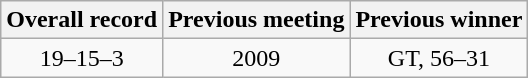<table class="wikitable" style="text-align:center">
<tr>
<th>Overall record</th>
<th>Previous meeting</th>
<th>Previous winner</th>
</tr>
<tr>
<td>19–15–3</td>
<td>2009</td>
<td>GT, 56–31</td>
</tr>
</table>
